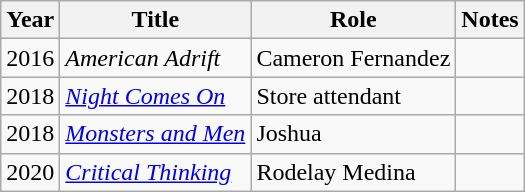<table class="wikitable sortable">
<tr>
<th>Year</th>
<th>Title</th>
<th>Role</th>
<th>Notes</th>
</tr>
<tr>
<td>2016</td>
<td><em>American Adrift</em></td>
<td>Cameron Fernandez</td>
<td></td>
</tr>
<tr>
<td>2018</td>
<td><em><a href='#'>Night Comes On</a></em></td>
<td>Store attendant</td>
<td></td>
</tr>
<tr>
<td>2018</td>
<td><em><a href='#'>Monsters and Men</a></em></td>
<td>Joshua</td>
<td></td>
</tr>
<tr>
<td>2020</td>
<td><em><a href='#'>Critical Thinking</a></em></td>
<td>Rodelay Medina</td>
<td></td>
</tr>
</table>
